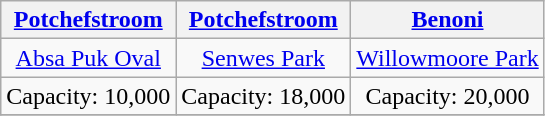<table class="wikitable" style="text-align:center">
<tr>
<th><a href='#'>Potchefstroom</a></th>
<th><a href='#'>Potchefstroom</a></th>
<th><a href='#'>Benoni</a></th>
</tr>
<tr>
<td><a href='#'>Absa Puk Oval</a></td>
<td><a href='#'>Senwes Park</a></td>
<td><a href='#'>Willowmoore Park</a></td>
</tr>
<tr>
<td>Capacity: 10,000</td>
<td>Capacity: 18,000</td>
<td>Capacity: 20,000</td>
</tr>
<tr>
</tr>
</table>
